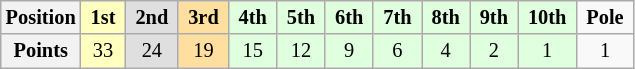<table class="wikitable" style="font-size:85%; text-align:center">
<tr>
<th>Position</th>
<td style="background:#FFFFBF;"> <strong>1st</strong> </td>
<td style="background:#DFDFDF;"> <strong>2nd</strong> </td>
<td style="background:#FFDF9F;"> <strong>3rd</strong> </td>
<td style="background:#DFFFDF;"> <strong>4th</strong> </td>
<td style="background:#DFFFDF;"> <strong>5th</strong> </td>
<td style="background:#DFFFDF;"> <strong>6th</strong> </td>
<td style="background:#DFFFDF;"> <strong>7th</strong> </td>
<td style="background:#DFFFDF;"> <strong>8th</strong> </td>
<td style="background:#DFFFDF;"> <strong>9th</strong> </td>
<td style="background:#DFFFDF;"> <strong>10th</strong> </td>
<td> <strong>Pole</strong> </td>
</tr>
<tr>
<th>Points</th>
<td style="background:#FFFFBF;">33</td>
<td style="background:#DFDFDF;">24</td>
<td style="background:#FFDF9F;">19</td>
<td style="background:#DFFFDF;">15</td>
<td style="background:#DFFFDF;">12</td>
<td style="background:#DFFFDF;">9</td>
<td style="background:#DFFFDF;">6</td>
<td style="background:#DFFFDF;">4</td>
<td style="background:#DFFFDF;">2</td>
<td style="background:#DFFFDF;">1</td>
<td>1</td>
</tr>
</table>
